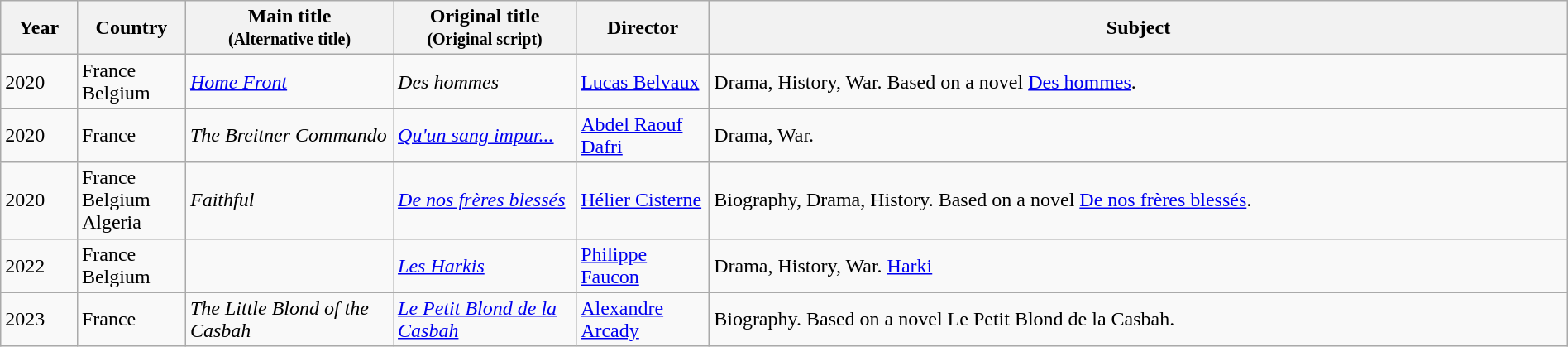<table class="wikitable sortable" style="width:100%;">
<tr>
<th>Year</th>
<th width= 80>Country</th>
<th class="unsortable" style="width:160px;">Main title<br><small>(Alternative title)</small></th>
<th class="unsortable" style="width:140px;">Original title<br><small>(Original script)</small></th>
<th width=100>Director</th>
<th class="unsortable">Subject</th>
</tr>
<tr>
<td>2020</td>
<td>France<br>Belgium</td>
<td><em><a href='#'>Home Front</a></em></td>
<td><em>Des hommes</em></td>
<td><a href='#'>Lucas Belvaux</a></td>
<td>Drama, History, War. Based on a novel <a href='#'>Des hommes</a>.</td>
</tr>
<tr>
<td>2020</td>
<td>France</td>
<td><em>The Breitner Commando</em></td>
<td><em><a href='#'>Qu'un sang impur...</a></em></td>
<td><a href='#'>Abdel Raouf Dafri</a></td>
<td>Drama, War.</td>
</tr>
<tr>
<td>2020</td>
<td>France<br>Belgium<br>Algeria</td>
<td><em>Faithful</em></td>
<td><em><a href='#'>De nos frères blessés</a></em></td>
<td><a href='#'>Hélier Cisterne</a></td>
<td>Biography, Drama, History. Based on a novel <a href='#'>De nos frères blessés</a>.</td>
</tr>
<tr>
<td>2022</td>
<td>France<br>Belgium</td>
<td></td>
<td><em><a href='#'>Les Harkis</a></em></td>
<td><a href='#'>Philippe Faucon</a></td>
<td>Drama, History, War. <a href='#'>Harki</a></td>
</tr>
<tr>
<td>2023</td>
<td>France</td>
<td><em>The Little Blond of the Casbah</em></td>
<td><em><a href='#'>Le Petit Blond de la Casbah</a></em></td>
<td><a href='#'>Alexandre Arcady</a></td>
<td>Biography. Based on a novel Le Petit Blond de la Casbah.</td>
</tr>
</table>
